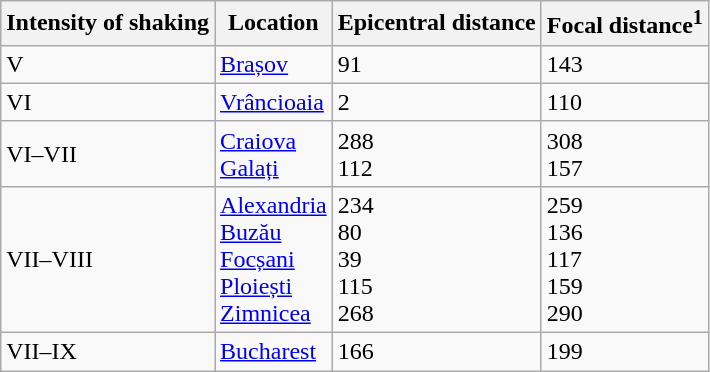<table class="wikitable">
<tr>
<th>Intensity of shaking</th>
<th>Location</th>
<th>Epicentral distance</th>
<th>Focal distance<sup>1</sup></th>
</tr>
<tr>
<td>V</td>
<td><a href='#'>Brașov</a></td>
<td>91</td>
<td>143</td>
</tr>
<tr>
<td>VI</td>
<td><a href='#'>Vrâncioaia</a></td>
<td>2</td>
<td>110</td>
</tr>
<tr>
<td>VI–VII</td>
<td><a href='#'>Craiova</a><br><a href='#'>Galați</a></td>
<td>288<br>112</td>
<td>308<br>157</td>
</tr>
<tr>
<td>VII–VIII</td>
<td><a href='#'>Alexandria</a><br><a href='#'>Buzău</a><br><a href='#'>Focșani</a><br><a href='#'>Ploiești</a><br><a href='#'>Zimnicea</a></td>
<td>234<br>80<br>39<br>115<br>268</td>
<td>259<br>136<br>117<br>159<br>290</td>
</tr>
<tr>
<td>VII–IX</td>
<td><a href='#'>Bucharest</a></td>
<td>166</td>
<td>199</td>
</tr>
</table>
